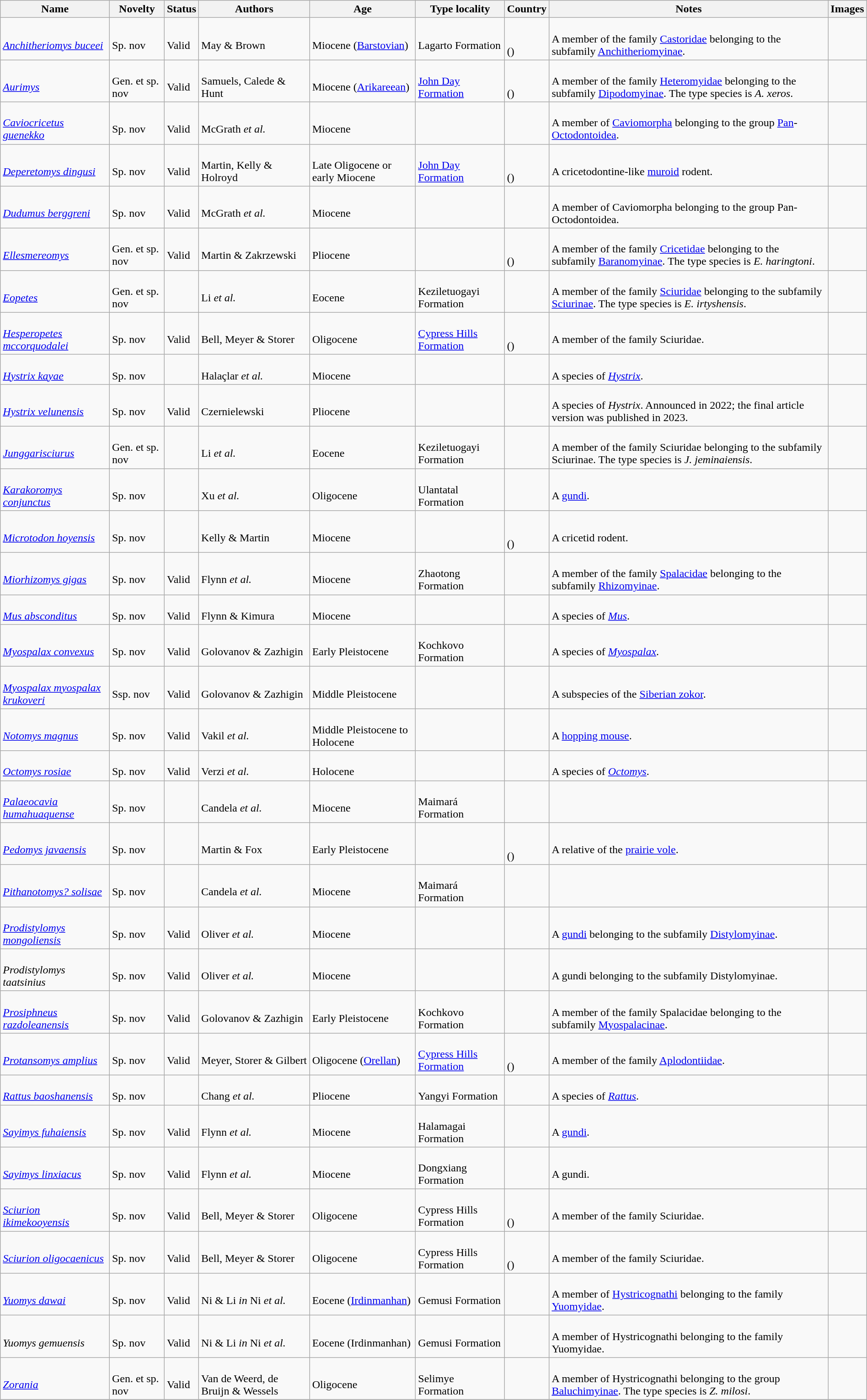<table class="wikitable sortable" align="center" width="100%">
<tr>
<th>Name</th>
<th>Novelty</th>
<th>Status</th>
<th>Authors</th>
<th>Age</th>
<th>Type locality</th>
<th>Country</th>
<th>Notes</th>
<th>Images</th>
</tr>
<tr>
<td><br><em><a href='#'>Anchitheriomys buceei</a></em></td>
<td><br>Sp. nov</td>
<td><br>Valid</td>
<td><br>May & Brown</td>
<td><br>Miocene (<a href='#'>Barstovian</a>)</td>
<td><br>Lagarto Formation</td>
<td><br><br>()</td>
<td><br>A member of the family <a href='#'>Castoridae</a> belonging to the subfamily <a href='#'>Anchitheriomyinae</a>.</td>
<td></td>
</tr>
<tr>
<td><br><em><a href='#'>Aurimys</a></em></td>
<td><br>Gen. et sp. nov</td>
<td><br>Valid</td>
<td><br>Samuels, Calede & Hunt</td>
<td><br>Miocene (<a href='#'>Arikareean</a>)</td>
<td><br><a href='#'>John Day Formation</a></td>
<td><br><br>()</td>
<td><br>A member of the family <a href='#'>Heteromyidae</a> belonging to the subfamily <a href='#'>Dipodomyinae</a>. The type species is <em>A. xeros</em>.</td>
<td></td>
</tr>
<tr>
<td><br><em><a href='#'>Caviocricetus guenekko</a></em></td>
<td><br>Sp. nov</td>
<td><br>Valid</td>
<td><br>McGrath <em>et al.</em></td>
<td><br>Miocene</td>
<td></td>
<td><br></td>
<td><br>A member of <a href='#'>Caviomorpha</a> belonging to the group <a href='#'>Pan</a>-<a href='#'>Octodontoidea</a>.</td>
<td></td>
</tr>
<tr>
<td><br><em><a href='#'>Deperetomys dingusi</a></em></td>
<td><br>Sp. nov</td>
<td><br>Valid</td>
<td><br>Martin, Kelly & Holroyd</td>
<td><br>Late Oligocene or early Miocene</td>
<td><br><a href='#'>John Day Formation</a></td>
<td><br><br>()</td>
<td><br>A cricetodontine-like <a href='#'>muroid</a> rodent.</td>
<td></td>
</tr>
<tr>
<td><br><em><a href='#'>Dudumus berggreni</a></em></td>
<td><br>Sp. nov</td>
<td><br>Valid</td>
<td><br>McGrath <em>et al.</em></td>
<td><br>Miocene</td>
<td></td>
<td><br></td>
<td><br>A member of Caviomorpha belonging to the group Pan-Octodontoidea.</td>
<td></td>
</tr>
<tr>
<td><br><em><a href='#'>Ellesmereomys</a></em></td>
<td><br>Gen. et sp. nov</td>
<td><br>Valid</td>
<td><br>Martin & Zakrzewski</td>
<td><br>Pliocene</td>
<td></td>
<td><br><br>()</td>
<td><br>A member of the family <a href='#'>Cricetidae</a> belonging to the subfamily <a href='#'>Baranomyinae</a>. The type species is <em>E. haringtoni</em>.</td>
<td></td>
</tr>
<tr>
<td><br><em><a href='#'>Eopetes</a></em></td>
<td><br>Gen. et sp. nov</td>
<td></td>
<td><br>Li <em>et al.</em></td>
<td><br>Eocene</td>
<td><br>Keziletuogayi Formation</td>
<td><br></td>
<td><br>A member of the family <a href='#'>Sciuridae</a> belonging to the subfamily <a href='#'>Sciurinae</a>. The type species is <em>E. irtyshensis</em>.</td>
<td></td>
</tr>
<tr>
<td><br><em><a href='#'>Hesperopetes mccorquodalei</a></em></td>
<td><br>Sp. nov</td>
<td><br>Valid</td>
<td><br>Bell, Meyer & Storer</td>
<td><br>Oligocene</td>
<td><br><a href='#'>Cypress Hills Formation</a></td>
<td><br><br>()</td>
<td><br>A member of the family Sciuridae.</td>
<td></td>
</tr>
<tr>
<td><br><em><a href='#'>Hystrix kayae</a></em></td>
<td><br>Sp. nov</td>
<td></td>
<td><br>Halaçlar <em>et al.</em></td>
<td><br>Miocene</td>
<td></td>
<td><br></td>
<td><br>A species of <em><a href='#'>Hystrix</a></em>.</td>
<td></td>
</tr>
<tr>
<td><br><em><a href='#'>Hystrix velunensis</a></em></td>
<td><br>Sp. nov</td>
<td><br>Valid</td>
<td><br>Czernielewski</td>
<td><br>Pliocene</td>
<td></td>
<td><br></td>
<td><br>A species of <em>Hystrix</em>. Announced in 2022; the final article version was published in 2023.</td>
<td></td>
</tr>
<tr>
<td><br><em><a href='#'>Junggarisciurus</a></em></td>
<td><br>Gen. et sp. nov</td>
<td></td>
<td><br>Li <em>et al.</em></td>
<td><br>Eocene</td>
<td><br>Keziletuogayi Formation</td>
<td><br></td>
<td><br>A member of the family Sciuridae belonging to the subfamily Sciurinae. The type species is <em>J. jeminaiensis</em>.</td>
<td></td>
</tr>
<tr>
<td><br><em><a href='#'>Karakoromys conjunctus</a></em></td>
<td><br>Sp. nov</td>
<td></td>
<td><br>Xu <em>et al.</em></td>
<td><br>Oligocene</td>
<td><br>Ulantatal Formation</td>
<td><br></td>
<td><br>A <a href='#'>gundi</a>.</td>
<td></td>
</tr>
<tr>
<td><br><em><a href='#'>Microtodon hoyensis</a></em></td>
<td><br>Sp. nov</td>
<td></td>
<td><br>Kelly & Martin</td>
<td><br>Miocene</td>
<td></td>
<td><br><br>()</td>
<td><br>A cricetid rodent.</td>
<td></td>
</tr>
<tr>
<td><br><em><a href='#'>Miorhizomys gigas</a></em></td>
<td><br>Sp. nov</td>
<td><br>Valid</td>
<td><br>Flynn <em>et al.</em></td>
<td><br>Miocene</td>
<td><br>Zhaotong Formation</td>
<td><br></td>
<td><br>A member of the family <a href='#'>Spalacidae</a> belonging to the subfamily <a href='#'>Rhizomyinae</a>.</td>
<td></td>
</tr>
<tr>
<td><br><em><a href='#'>Mus absconditus</a></em></td>
<td><br>Sp. nov</td>
<td><br>Valid</td>
<td><br>Flynn & Kimura</td>
<td><br>Miocene</td>
<td></td>
<td><br></td>
<td><br>A species of <em><a href='#'>Mus</a></em>.</td>
<td></td>
</tr>
<tr>
<td><br><em><a href='#'>Myospalax convexus</a></em></td>
<td><br>Sp. nov</td>
<td><br>Valid</td>
<td><br>Golovanov & Zazhigin</td>
<td><br>Early Pleistocene</td>
<td><br>Kochkovo Formation</td>
<td><br></td>
<td><br>A species of <em><a href='#'>Myospalax</a></em>.</td>
<td></td>
</tr>
<tr>
<td><br><em><a href='#'>Myospalax myospalax krukoveri</a></em></td>
<td><br>Ssp. nov</td>
<td><br>Valid</td>
<td><br>Golovanov & Zazhigin</td>
<td><br>Middle Pleistocene</td>
<td></td>
<td><br></td>
<td><br>A subspecies of the <a href='#'>Siberian zokor</a>.</td>
<td></td>
</tr>
<tr>
<td><br><em><a href='#'>Notomys magnus</a></em></td>
<td><br>Sp. nov</td>
<td><br>Valid</td>
<td><br>Vakil <em>et al.</em></td>
<td><br>Middle Pleistocene to Holocene</td>
<td></td>
<td><br></td>
<td><br>A <a href='#'>hopping mouse</a>.</td>
<td></td>
</tr>
<tr>
<td><br><em><a href='#'>Octomys rosiae</a></em></td>
<td><br>Sp. nov</td>
<td><br>Valid</td>
<td><br>Verzi <em>et al.</em></td>
<td><br>Holocene</td>
<td></td>
<td><br></td>
<td><br>A species of <em><a href='#'>Octomys</a></em>.</td>
<td></td>
</tr>
<tr>
<td><br><em><a href='#'>Palaeocavia humahuaquense</a></em></td>
<td><br>Sp. nov</td>
<td></td>
<td><br>Candela <em>et al.</em></td>
<td><br>Miocene</td>
<td><br>Maimará Formation</td>
<td><br></td>
<td></td>
<td></td>
</tr>
<tr>
<td><br><em><a href='#'>Pedomys javaensis</a></em></td>
<td><br>Sp. nov</td>
<td></td>
<td><br>Martin & Fox</td>
<td><br>Early Pleistocene</td>
<td></td>
<td><br><br>()</td>
<td><br>A relative of the <a href='#'>prairie vole</a>.</td>
<td></td>
</tr>
<tr>
<td><br><em><a href='#'>Pithanotomys? solisae</a></em></td>
<td><br>Sp. nov</td>
<td></td>
<td><br>Candela <em>et al.</em></td>
<td><br>Miocene</td>
<td><br>Maimará Formation</td>
<td><br></td>
<td></td>
<td></td>
</tr>
<tr>
<td><br><em><a href='#'>Prodistylomys mongoliensis</a></em></td>
<td><br>Sp. nov</td>
<td><br>Valid</td>
<td><br>Oliver <em>et al.</em></td>
<td><br>Miocene</td>
<td></td>
<td><br></td>
<td><br>A <a href='#'>gundi</a> belonging to the subfamily <a href='#'>Distylomyinae</a>.</td>
<td></td>
</tr>
<tr>
<td><br><em>Prodistylomys taatsinius</em></td>
<td><br>Sp. nov</td>
<td><br>Valid</td>
<td><br>Oliver <em>et al.</em></td>
<td><br>Miocene</td>
<td></td>
<td><br></td>
<td><br>A gundi belonging to the subfamily Distylomyinae.</td>
<td></td>
</tr>
<tr>
<td><br><em><a href='#'>Prosiphneus razdoleanensis</a></em></td>
<td><br>Sp. nov</td>
<td><br>Valid</td>
<td><br>Golovanov & Zazhigin</td>
<td><br>Early Pleistocene</td>
<td><br>Kochkovo Formation</td>
<td><br></td>
<td><br>A member of the family Spalacidae belonging to the subfamily <a href='#'>Myospalacinae</a>.</td>
<td></td>
</tr>
<tr>
<td><br><em><a href='#'>Protansomys amplius</a></em></td>
<td><br>Sp. nov</td>
<td><br>Valid</td>
<td><br>Meyer, Storer & Gilbert</td>
<td><br>Oligocene (<a href='#'>Orellan</a>)</td>
<td><br><a href='#'>Cypress Hills Formation</a></td>
<td><br><br>()</td>
<td><br>A member of the family <a href='#'>Aplodontiidae</a>.</td>
<td></td>
</tr>
<tr>
<td><br><em><a href='#'>Rattus baoshanensis</a></em></td>
<td><br>Sp. nov</td>
<td></td>
<td><br>Chang <em>et al.</em></td>
<td><br>Pliocene</td>
<td><br>Yangyi Formation</td>
<td><br></td>
<td><br>A species of <em><a href='#'>Rattus</a></em>.</td>
<td></td>
</tr>
<tr>
<td><br><em><a href='#'>Sayimys fuhaiensis</a></em></td>
<td><br>Sp. nov</td>
<td><br>Valid</td>
<td><br>Flynn <em>et al.</em></td>
<td><br>Miocene</td>
<td><br>Halamagai Formation</td>
<td><br></td>
<td><br>A <a href='#'>gundi</a>.</td>
<td></td>
</tr>
<tr>
<td><br><em><a href='#'>Sayimys linxiacus</a></em></td>
<td><br>Sp. nov</td>
<td><br>Valid</td>
<td><br>Flynn <em>et al.</em></td>
<td><br>Miocene</td>
<td><br>Dongxiang Formation</td>
<td><br></td>
<td><br>A gundi.</td>
<td></td>
</tr>
<tr>
<td><br><em><a href='#'>Sciurion ikimekooyensis</a></em></td>
<td><br>Sp. nov</td>
<td><br>Valid</td>
<td><br>Bell, Meyer & Storer</td>
<td><br>Oligocene</td>
<td><br>Cypress Hills Formation</td>
<td><br><br>()</td>
<td><br>A member of the family Sciuridae.</td>
<td></td>
</tr>
<tr>
<td><br><em><a href='#'>Sciurion oligocaenicus</a></em></td>
<td><br>Sp. nov</td>
<td><br>Valid</td>
<td><br>Bell, Meyer & Storer</td>
<td><br>Oligocene</td>
<td><br>Cypress Hills Formation</td>
<td><br><br>()</td>
<td><br>A member of the family Sciuridae.</td>
<td></td>
</tr>
<tr>
<td><br><em><a href='#'>Yuomys dawai</a></em></td>
<td><br>Sp. nov</td>
<td><br>Valid</td>
<td><br>Ni & Li <em>in</em> Ni <em>et al.</em></td>
<td><br>Eocene (<a href='#'>Irdinmanhan</a>)</td>
<td><br>Gemusi Formation</td>
<td><br></td>
<td><br>A member of <a href='#'>Hystricognathi</a> belonging to the family <a href='#'>Yuomyidae</a>.</td>
<td></td>
</tr>
<tr>
<td><br><em>Yuomys gemuensis</em></td>
<td><br>Sp. nov</td>
<td><br>Valid</td>
<td><br>Ni & Li <em>in</em> Ni <em>et al.</em></td>
<td><br>Eocene (Irdinmanhan)</td>
<td><br>Gemusi Formation</td>
<td><br></td>
<td><br>A member of Hystricognathi belonging to the family Yuomyidae.</td>
<td></td>
</tr>
<tr>
<td><br><em><a href='#'>Zorania</a></em></td>
<td><br>Gen. et sp. nov</td>
<td><br>Valid</td>
<td><br>Van de Weerd, de Bruijn & Wessels</td>
<td><br>Oligocene</td>
<td><br>Selimye Formation</td>
<td><br></td>
<td><br>A member of Hystricognathi belonging to the group <a href='#'>Baluchimyinae</a>. The type species is <em>Z. milosi</em>.</td>
<td></td>
</tr>
<tr>
</tr>
</table>
